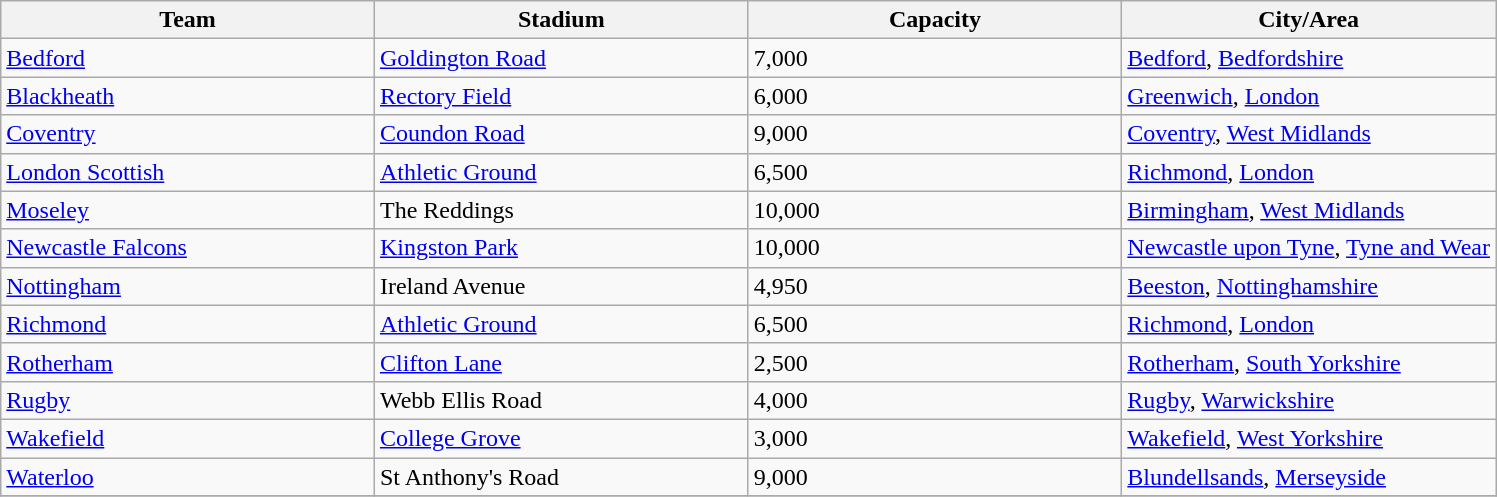<table class="wikitable sortable">
<tr>
<th width=25%>Team</th>
<th width=25%>Stadium</th>
<th width=25%>Capacity</th>
<th width=25%>City/Area</th>
</tr>
<tr>
<td><a href='#'>Bedford</a></td>
<td><a href='#'>Goldington Road</a></td>
<td>7,000</td>
<td><a href='#'>Bedford</a>, <a href='#'>Bedfordshire</a></td>
</tr>
<tr>
<td><a href='#'>Blackheath</a></td>
<td><a href='#'>Rectory Field</a></td>
<td>6,000</td>
<td><a href='#'>Greenwich</a>, <a href='#'>London</a></td>
</tr>
<tr>
<td><a href='#'>Coventry</a></td>
<td><a href='#'>Coundon Road</a></td>
<td>9,000</td>
<td><a href='#'>Coventry</a>, <a href='#'>West Midlands</a></td>
</tr>
<tr>
<td><a href='#'>London Scottish</a></td>
<td><a href='#'>Athletic Ground</a></td>
<td>6,500</td>
<td><a href='#'>Richmond</a>, <a href='#'>London</a></td>
</tr>
<tr>
<td><a href='#'>Moseley</a></td>
<td>The Reddings</td>
<td>10,000</td>
<td><a href='#'>Birmingham</a>, <a href='#'>West Midlands</a></td>
</tr>
<tr>
<td><a href='#'>Newcastle Falcons</a></td>
<td><a href='#'>Kingston Park</a></td>
<td>10,000</td>
<td><a href='#'>Newcastle upon Tyne</a>, <a href='#'>Tyne and Wear</a></td>
</tr>
<tr>
<td><a href='#'>Nottingham</a></td>
<td>Ireland Avenue</td>
<td>4,950</td>
<td><a href='#'>Beeston</a>, <a href='#'>Nottinghamshire</a></td>
</tr>
<tr>
<td><a href='#'>Richmond</a></td>
<td><a href='#'>Athletic Ground</a></td>
<td>6,500</td>
<td><a href='#'>Richmond</a>, <a href='#'>London</a></td>
</tr>
<tr>
<td><a href='#'>Rotherham</a></td>
<td><a href='#'>Clifton Lane</a></td>
<td>2,500</td>
<td><a href='#'>Rotherham</a>, <a href='#'>South Yorkshire</a></td>
</tr>
<tr>
<td><a href='#'>Rugby</a></td>
<td>Webb Ellis Road</td>
<td>4,000</td>
<td><a href='#'>Rugby</a>, <a href='#'>Warwickshire</a></td>
</tr>
<tr>
<td><a href='#'>Wakefield</a></td>
<td><a href='#'>College Grove</a></td>
<td>3,000</td>
<td><a href='#'>Wakefield</a>, <a href='#'>West Yorkshire</a></td>
</tr>
<tr>
<td><a href='#'>Waterloo</a></td>
<td>St Anthony's Road</td>
<td>9,000</td>
<td><a href='#'>Blundellsands</a>, <a href='#'>Merseyside</a></td>
</tr>
<tr>
</tr>
</table>
